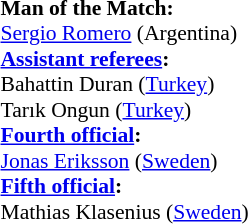<table width=50% style="font-size:90%">
<tr>
<td><br><strong>Man of the Match:</strong>
<br><a href='#'>Sergio Romero</a> (Argentina)<br><strong><a href='#'>Assistant referees</a>:</strong>
<br>Bahattin Duran (<a href='#'>Turkey</a>)
<br>Tarık Ongun (<a href='#'>Turkey</a>)
<br><strong><a href='#'>Fourth official</a>:</strong>
<br><a href='#'>Jonas Eriksson</a> (<a href='#'>Sweden</a>)
<br><strong><a href='#'>Fifth official</a>:</strong>
<br>Mathias Klasenius (<a href='#'>Sweden</a>)</td>
</tr>
</table>
